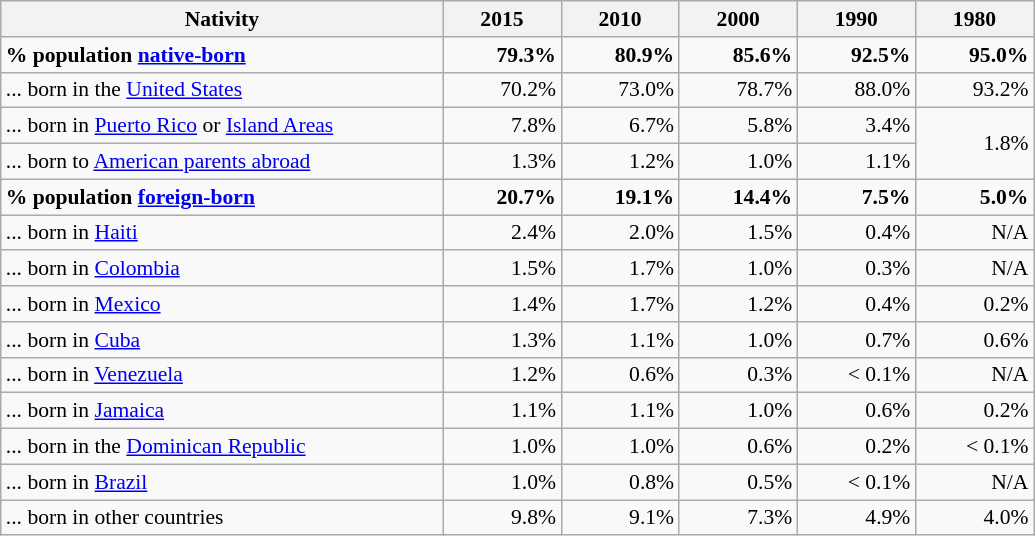<table class="wikitable" style="font-size: 90%; text-align: right;">
<tr>
<th style="width: 20em;">Nativity</th>
<th style="width: 5em;">2015</th>
<th style="width: 5em;">2010</th>
<th style="width: 5em;">2000</th>
<th style="width: 5em;">1990</th>
<th style="width: 5em;">1980</th>
</tr>
<tr>
<td style="text-align:left"><strong>% population <a href='#'>native-born</a></strong></td>
<td><strong>79.3%</strong></td>
<td><strong>80.9%</strong></td>
<td><strong>85.6%</strong></td>
<td><strong>92.5%</strong></td>
<td><strong>95.0%</strong></td>
</tr>
<tr>
<td style="text-align:left">... born in the <a href='#'>United States</a></td>
<td>70.2%</td>
<td>73.0%</td>
<td>78.7%</td>
<td>88.0%</td>
<td>93.2%</td>
</tr>
<tr>
<td style="text-align:left">... born in <a href='#'>Puerto Rico</a> or <a href='#'>Island Areas</a></td>
<td>7.8%</td>
<td>6.7%</td>
<td>5.8%</td>
<td>3.4%</td>
<td rowspan="2">1.8%</td>
</tr>
<tr>
<td style="text-align:left">... born to <a href='#'>American parents abroad</a></td>
<td>1.3%</td>
<td>1.2%</td>
<td>1.0%</td>
<td>1.1%</td>
</tr>
<tr>
<td style="text-align:left"><strong>% population <a href='#'>foreign-born</a></strong></td>
<td><strong>20.7%</strong></td>
<td><strong>19.1%</strong></td>
<td><strong>14.4%</strong></td>
<td><strong>7.5%</strong></td>
<td><strong>5.0%</strong></td>
</tr>
<tr>
<td style="text-align:left">... born in <a href='#'>Haiti</a></td>
<td>2.4%</td>
<td>2.0%</td>
<td>1.5%</td>
<td>0.4%</td>
<td>N/A</td>
</tr>
<tr>
<td style="text-align:left">... born in <a href='#'>Colombia</a></td>
<td>1.5%</td>
<td>1.7%</td>
<td>1.0%</td>
<td>0.3%</td>
<td>N/A</td>
</tr>
<tr>
<td style="text-align:left">... born in <a href='#'>Mexico</a></td>
<td>1.4%</td>
<td>1.7%</td>
<td>1.2%</td>
<td>0.4%</td>
<td>0.2%</td>
</tr>
<tr>
<td style="text-align:left">... born in <a href='#'>Cuba</a></td>
<td>1.3%</td>
<td>1.1%</td>
<td>1.0%</td>
<td>0.7%</td>
<td>0.6%</td>
</tr>
<tr>
<td style="text-align:left">... born in <a href='#'>Venezuela</a></td>
<td>1.2%</td>
<td>0.6%</td>
<td>0.3%</td>
<td>< 0.1%</td>
<td>N/A</td>
</tr>
<tr>
<td style="text-align:left">... born in <a href='#'>Jamaica</a></td>
<td>1.1%</td>
<td>1.1%</td>
<td>1.0%</td>
<td>0.6%</td>
<td>0.2%</td>
</tr>
<tr>
<td style="text-align:left">... born in the <a href='#'>Dominican Republic</a></td>
<td>1.0%</td>
<td>1.0%</td>
<td>0.6%</td>
<td>0.2%</td>
<td>< 0.1%</td>
</tr>
<tr>
<td style="text-align:left">... born in <a href='#'>Brazil</a></td>
<td>1.0%</td>
<td>0.8%</td>
<td>0.5%</td>
<td>< 0.1%</td>
<td>N/A</td>
</tr>
<tr>
<td style="text-align:left">... born in other countries</td>
<td>9.8%</td>
<td>9.1%</td>
<td>7.3%</td>
<td>4.9%</td>
<td>4.0%</td>
</tr>
</table>
